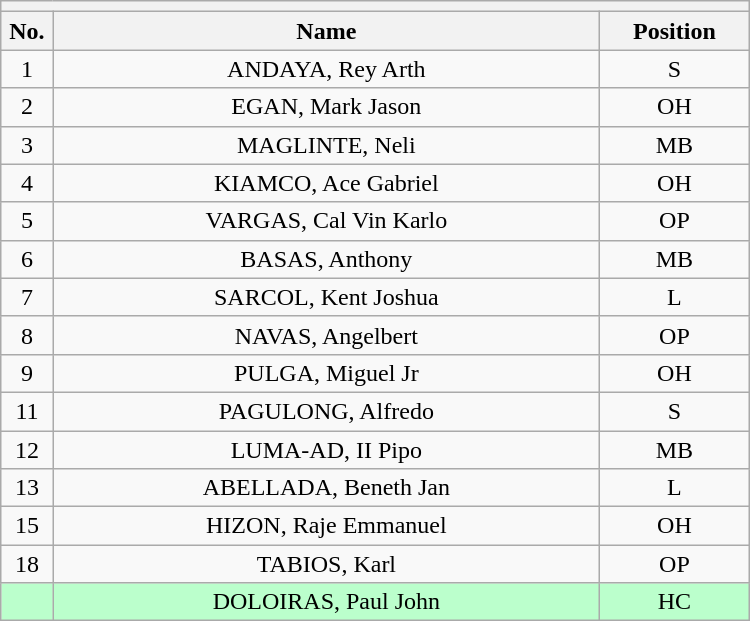<table class="wikitable mw-collapsible mw-collapsed" style="text-align:center; width:500px; border:none">
<tr>
<th style="text-align:left" colspan="3"></th>
</tr>
<tr>
<th style="width:7%">No.</th>
<th>Name</th>
<th style="width:20%">Position</th>
</tr>
<tr>
<td>1</td>
<td>ANDAYA, Rey Arth</td>
<td>S</td>
</tr>
<tr>
<td>2</td>
<td>EGAN, Mark Jason</td>
<td>OH</td>
</tr>
<tr>
<td>3</td>
<td>MAGLINTE, Neli</td>
<td>MB</td>
</tr>
<tr>
<td>4</td>
<td>KIAMCO, Ace Gabriel</td>
<td>OH</td>
</tr>
<tr>
<td>5</td>
<td>VARGAS, Cal Vin Karlo</td>
<td>OP</td>
</tr>
<tr>
<td>6</td>
<td>BASAS, Anthony</td>
<td>MB</td>
</tr>
<tr>
<td>7</td>
<td>SARCOL, Kent Joshua</td>
<td>L</td>
</tr>
<tr>
<td>8</td>
<td>NAVAS, Angelbert</td>
<td>OP</td>
</tr>
<tr>
<td>9</td>
<td>PULGA, Miguel Jr</td>
<td>OH</td>
</tr>
<tr>
<td>11</td>
<td>PAGULONG, Alfredo</td>
<td>S</td>
</tr>
<tr>
<td>12</td>
<td>LUMA-AD, II Pipo</td>
<td>MB</td>
</tr>
<tr>
<td>13</td>
<td>ABELLADA, Beneth Jan</td>
<td>L</td>
</tr>
<tr>
<td>15</td>
<td>HIZON, Raje Emmanuel</td>
<td>OH</td>
</tr>
<tr>
<td>18</td>
<td>TABIOS, Karl</td>
<td>OP</td>
</tr>
<tr bgcolor=#BBFFCC>
<td></td>
<td>DOLOIRAS, Paul John</td>
<td>HC</td>
</tr>
</table>
